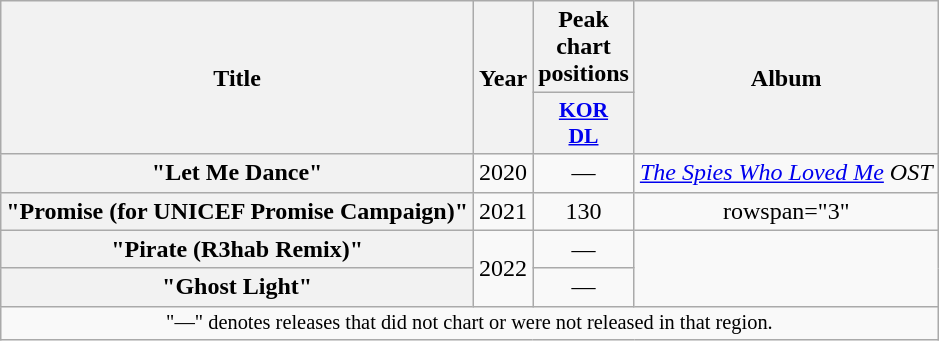<table class="wikitable plainrowheaders" style="text-align:center">
<tr>
<th scope="col" rowspan="2">Title</th>
<th scope="col" rowspan="2">Year</th>
<th scope="col">Peak chart positions</th>
<th scope="col" rowspan="2">Album</th>
</tr>
<tr>
<th scope="col" style="font-size:90%; width:3em"><a href='#'>KOR<br>DL</a><br></th>
</tr>
<tr>
<th scope="row">"Let Me Dance"</th>
<td>2020</td>
<td>—</td>
<td><em><a href='#'>The Spies Who Loved Me</a> OST</em></td>
</tr>
<tr>
<th scope="row">"Promise (for UNICEF Promise Campaign)"</th>
<td>2021</td>
<td>130</td>
<td>rowspan="3" </td>
</tr>
<tr>
<th scope="row">"Pirate (R3hab Remix)" </th>
<td rowspan="2">2022</td>
<td>—</td>
</tr>
<tr>
<th scope="row">"Ghost Light" </th>
<td>—</td>
</tr>
<tr>
<td colspan="4" style="text-align:center; font-size:85%">"—" denotes releases that did not chart or were not released in that region.</td>
</tr>
</table>
